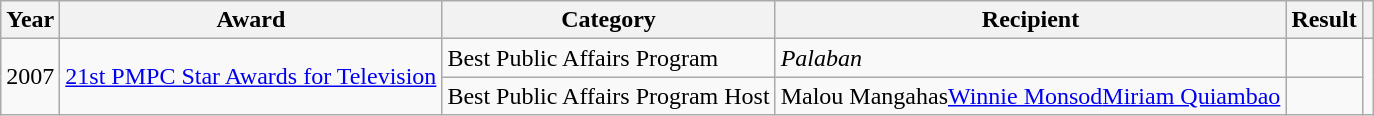<table class="wikitable">
<tr>
<th>Year</th>
<th>Award</th>
<th>Category</th>
<th>Recipient</th>
<th>Result</th>
<th></th>
</tr>
<tr>
<td rowspan=2>2007</td>
<td rowspan=2><a href='#'>21st PMPC Star Awards for Television</a></td>
<td>Best Public Affairs Program</td>
<td><em>Palaban</em></td>
<td></td>
<td rowspan=2></td>
</tr>
<tr>
<td>Best Public Affairs Program Host</td>
<td>Malou Mangahas<a href='#'>Winnie Monsod</a><a href='#'>Miriam Quiambao</a></td>
<td></td>
</tr>
</table>
